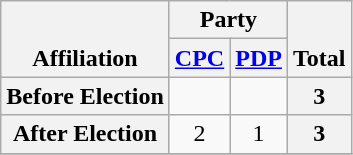<table class=wikitable style="text-align:center">
<tr style="vertical-align:bottom;">
<th rowspan=2>Affiliation</th>
<th colspan=2>Party</th>
<th rowspan=2>Total</th>
</tr>
<tr>
<th><a href='#'>CPC</a></th>
<th><a href='#'>PDP</a></th>
</tr>
<tr>
<th>Before Election</th>
<td></td>
<td></td>
<th>3</th>
</tr>
<tr>
<th>After Election</th>
<td>2</td>
<td>1</td>
<th>3</th>
</tr>
<tr>
</tr>
</table>
